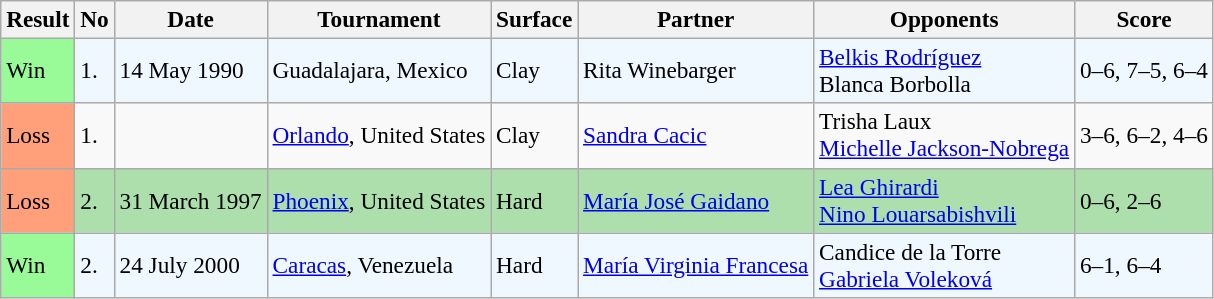<table class="sortable wikitable" style="font-size:97%;">
<tr>
<th>Result</th>
<th>No</th>
<th>Date</th>
<th>Tournament</th>
<th>Surface</th>
<th>Partner</th>
<th>Opponents</th>
<th>Score</th>
</tr>
<tr style="background:#f0f8ff;">
<td style="background:#98fb98;">Win</td>
<td>1.</td>
<td>14 May 1990</td>
<td>Guadalajara, Mexico</td>
<td>Clay</td>
<td> Rita Winebarger</td>
<td> <a href='#'>Belkis Rodríguez</a> <br>  Blanca Borbolla</td>
<td>0–6, 7–5, 6–4</td>
</tr>
<tr>
<td style="background:#ffa07a;">Loss</td>
<td>1.</td>
<td></td>
<td><a href='#'>Orlando</a>, United States</td>
<td>Clay</td>
<td> <a href='#'>Sandra Cacic</a></td>
<td> Trisha Laux <br>  <a href='#'>Michelle Jackson-Nobrega</a></td>
<td>3–6, 6–2, 4–6</td>
</tr>
<tr style="background:#addfad;">
<td style="background:#ffa07a;">Loss</td>
<td>2.</td>
<td>31 March 1997</td>
<td><a href='#'>Phoenix</a>, United States</td>
<td>Hard</td>
<td> <a href='#'>María José Gaidano</a></td>
<td> <a href='#'>Lea Ghirardi</a> <br>  <a href='#'>Nino Louarsabishvili</a></td>
<td>0–6, 2–6</td>
</tr>
<tr style="background:#f0f8ff;">
<td style="background:#98fb98;">Win</td>
<td>2.</td>
<td>24 July 2000</td>
<td><a href='#'>Caracas</a>, Venezuela</td>
<td>Hard</td>
<td> <a href='#'>María Virginia Francesa</a></td>
<td> Candice de la Torre <br>  <a href='#'>Gabriela Voleková</a></td>
<td>6–1, 6–4</td>
</tr>
</table>
